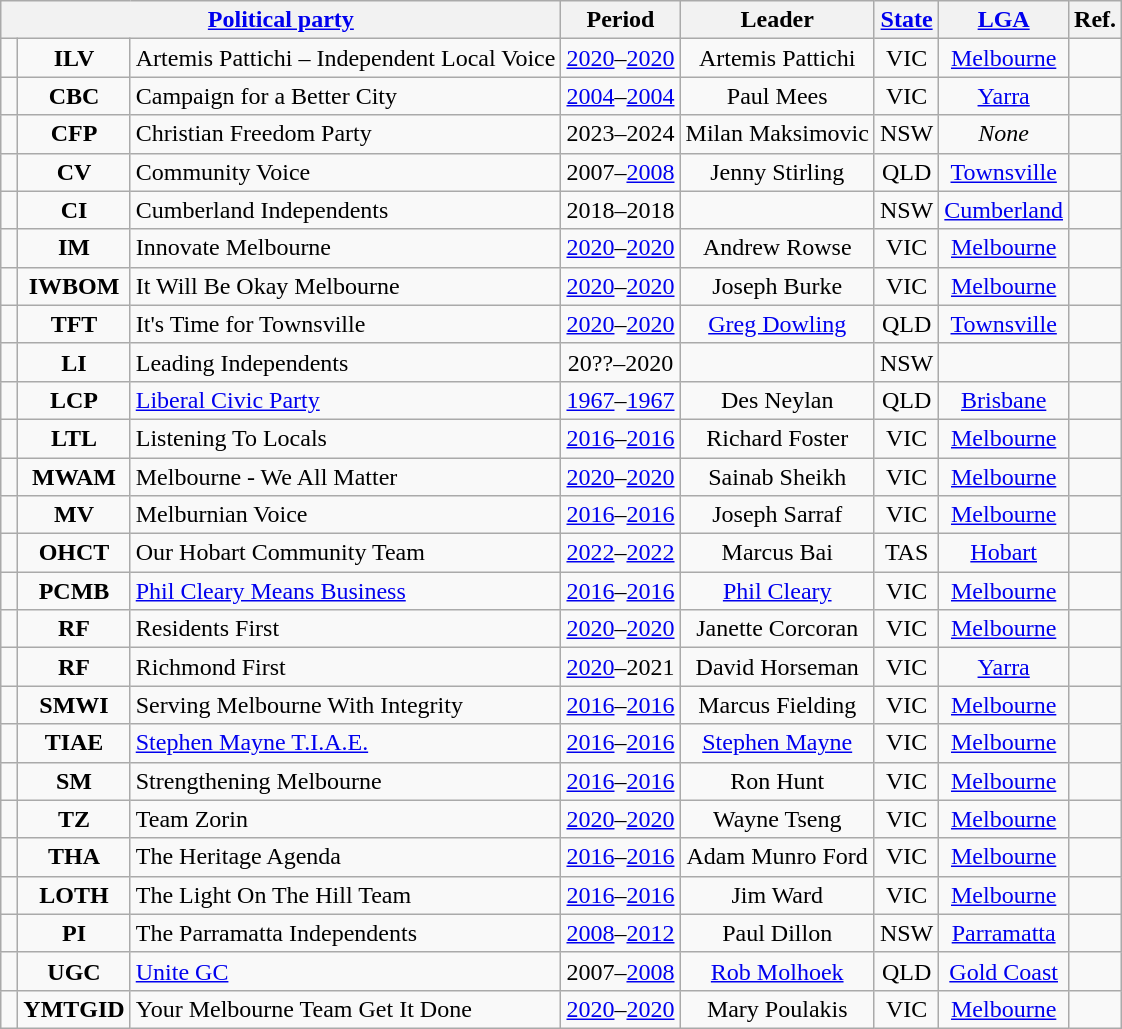<table class="wikitable" style="text-align:center">
<tr>
<th colspan="3"><a href='#'>Political party</a></th>
<th>Period</th>
<th>Leader</th>
<th><a href='#'>State</a></th>
<th><a href='#'>LGA</a></th>
<th>Ref.</th>
</tr>
<tr>
<td> </td>
<td><strong>ILV</strong></td>
<td style="text-align:left;">Artemis Pattichi – Independent Local Voice</td>
<td><a href='#'>2020</a>–<a href='#'>2020</a></td>
<td>Artemis Pattichi</td>
<td>VIC</td>
<td><a href='#'>Melbourne</a></td>
<td></td>
</tr>
<tr>
<td> </td>
<td><strong>CBC</strong></td>
<td style="text-align:left;">Campaign for a Better City</td>
<td><a href='#'>2004</a>–<a href='#'>2004</a></td>
<td>Paul Mees</td>
<td>VIC</td>
<td><a href='#'>Yarra</a></td>
<td></td>
</tr>
<tr>
<td> </td>
<td><strong>CFP</strong></td>
<td style="text-align:left;">Christian Freedom Party</td>
<td>2023–2024</td>
<td>Milan Maksimovic</td>
<td>NSW</td>
<td><em>None</em></td>
<td></td>
</tr>
<tr>
<td> </td>
<td><strong>CV</strong></td>
<td style="text-align:left;">Community Voice</td>
<td>2007–<a href='#'>2008</a></td>
<td>Jenny Stirling</td>
<td>QLD</td>
<td><a href='#'>Townsville</a></td>
<td></td>
</tr>
<tr>
<td> </td>
<td><strong>CI</strong></td>
<td style="text-align:left;">Cumberland Independents</td>
<td>2018–2018</td>
<td></td>
<td>NSW</td>
<td><a href='#'>Cumberland</a></td>
<td></td>
</tr>
<tr>
<td> </td>
<td><strong>IM</strong></td>
<td style="text-align:left;">Innovate Melbourne</td>
<td><a href='#'>2020</a>–<a href='#'>2020</a></td>
<td>Andrew Rowse</td>
<td>VIC</td>
<td><a href='#'>Melbourne</a></td>
<td></td>
</tr>
<tr>
<td> </td>
<td><strong>IWBOM</strong></td>
<td style="text-align:left;">It Will Be Okay Melbourne</td>
<td><a href='#'>2020</a>–<a href='#'>2020</a></td>
<td>Joseph Burke</td>
<td>VIC</td>
<td><a href='#'>Melbourne</a></td>
<td></td>
</tr>
<tr>
<td> </td>
<td><strong>TFT</strong></td>
<td style="text-align:left;">It's Time for Townsville</td>
<td><a href='#'>2020</a>–<a href='#'>2020</a></td>
<td><a href='#'>Greg Dowling</a></td>
<td>QLD</td>
<td><a href='#'>Townsville</a></td>
<td></td>
</tr>
<tr>
<td> </td>
<td><strong>LI</strong></td>
<td style="text-align:left;">Leading Independents</td>
<td>20??–2020</td>
<td></td>
<td>NSW</td>
<td></td>
<td></td>
</tr>
<tr>
<td> </td>
<td><strong>LCP</strong></td>
<td style="text-align:left;"><a href='#'>Liberal Civic Party</a></td>
<td><a href='#'>1967</a>–<a href='#'>1967</a></td>
<td>Des Neylan</td>
<td>QLD</td>
<td><a href='#'>Brisbane</a></td>
<td></td>
</tr>
<tr>
<td> </td>
<td><strong>LTL</strong></td>
<td style="text-align:left;">Listening To Locals</td>
<td><a href='#'>2016</a>–<a href='#'>2016</a></td>
<td>Richard Foster</td>
<td>VIC</td>
<td><a href='#'>Melbourne</a></td>
<td></td>
</tr>
<tr>
<td> </td>
<td><strong>MWAM</strong></td>
<td style="text-align:left;">Melbourne - We All Matter</td>
<td><a href='#'>2020</a>–<a href='#'>2020</a></td>
<td>Sainab Sheikh</td>
<td>VIC</td>
<td><a href='#'>Melbourne</a></td>
<td></td>
</tr>
<tr>
<td> </td>
<td><strong>MV</strong></td>
<td style="text-align:left;">Melburnian Voice</td>
<td><a href='#'>2016</a>–<a href='#'>2016</a></td>
<td>Joseph Sarraf</td>
<td>VIC</td>
<td><a href='#'>Melbourne</a></td>
<td></td>
</tr>
<tr>
<td> </td>
<td><strong>OHCT</strong></td>
<td style="text-align:left;">Our Hobart Community Team</td>
<td><a href='#'>2022</a>–<a href='#'>2022</a></td>
<td>Marcus Bai</td>
<td>TAS</td>
<td><a href='#'>Hobart</a></td>
<td></td>
</tr>
<tr>
<td> </td>
<td><strong>PCMB</strong></td>
<td style="text-align:left;"><a href='#'>Phil Cleary Means Business</a></td>
<td><a href='#'>2016</a>–<a href='#'>2016</a></td>
<td><a href='#'>Phil Cleary</a></td>
<td>VIC</td>
<td><a href='#'>Melbourne</a></td>
<td></td>
</tr>
<tr>
<td> </td>
<td><strong>RF</strong></td>
<td style="text-align:left;">Residents First</td>
<td><a href='#'>2020</a>–<a href='#'>2020</a></td>
<td>Janette Corcoran</td>
<td>VIC</td>
<td><a href='#'>Melbourne</a></td>
<td></td>
</tr>
<tr>
<td> </td>
<td><strong>RF</strong></td>
<td style="text-align:left;">Richmond First</td>
<td><a href='#'>2020</a>–2021</td>
<td>David Horseman</td>
<td>VIC</td>
<td><a href='#'>Yarra</a></td>
<td></td>
</tr>
<tr>
<td> </td>
<td><strong>SMWI</strong></td>
<td style="text-align:left;">Serving Melbourne With Integrity</td>
<td><a href='#'>2016</a>–<a href='#'>2016</a></td>
<td>Marcus Fielding</td>
<td>VIC</td>
<td><a href='#'>Melbourne</a></td>
<td></td>
</tr>
<tr>
<td> </td>
<td><strong>TIAE</strong></td>
<td style="text-align:left;"><a href='#'>Stephen Mayne T.I.A.E.</a></td>
<td><a href='#'>2016</a>–<a href='#'>2016</a></td>
<td><a href='#'>Stephen Mayne</a></td>
<td>VIC</td>
<td><a href='#'>Melbourne</a></td>
<td></td>
</tr>
<tr>
<td> </td>
<td><strong>SM</strong></td>
<td style="text-align:left;">Strengthening Melbourne</td>
<td><a href='#'>2016</a>–<a href='#'>2016</a></td>
<td>Ron Hunt</td>
<td>VIC</td>
<td><a href='#'>Melbourne</a></td>
<td></td>
</tr>
<tr>
<td> </td>
<td><strong>TZ</strong></td>
<td style="text-align:left;">Team Zorin</td>
<td><a href='#'>2020</a>–<a href='#'>2020</a></td>
<td>Wayne Tseng</td>
<td>VIC</td>
<td><a href='#'>Melbourne</a></td>
<td></td>
</tr>
<tr>
<td> </td>
<td><strong>THA</strong></td>
<td style="text-align:left;">The Heritage Agenda</td>
<td><a href='#'>2016</a>–<a href='#'>2016</a></td>
<td>Adam Munro Ford</td>
<td>VIC</td>
<td><a href='#'>Melbourne</a></td>
<td></td>
</tr>
<tr>
<td> </td>
<td><strong>LOTH</strong></td>
<td style="text-align:left;">The Light On The Hill Team</td>
<td><a href='#'>2016</a>–<a href='#'>2016</a></td>
<td>Jim Ward</td>
<td>VIC</td>
<td><a href='#'>Melbourne</a></td>
<td></td>
</tr>
<tr>
<td> </td>
<td><strong>PI</strong></td>
<td style="text-align:left;">The Parramatta Independents</td>
<td><a href='#'>2008</a>–<a href='#'>2012</a></td>
<td>Paul Dillon</td>
<td>NSW</td>
<td><a href='#'>Parramatta</a></td>
<td></td>
</tr>
<tr>
<td> </td>
<td><strong>UGC</strong></td>
<td style="text-align:left;"><a href='#'>Unite GC</a></td>
<td>2007–<a href='#'>2008</a></td>
<td><a href='#'>Rob Molhoek</a></td>
<td>QLD</td>
<td><a href='#'>Gold Coast</a></td>
<td></td>
</tr>
<tr>
<td> </td>
<td><strong>YMTGID</strong></td>
<td style="text-align:left;">Your Melbourne Team Get It Done</td>
<td><a href='#'>2020</a>–<a href='#'>2020</a></td>
<td>Mary Poulakis</td>
<td>VIC</td>
<td><a href='#'>Melbourne</a></td>
<td></td>
</tr>
</table>
